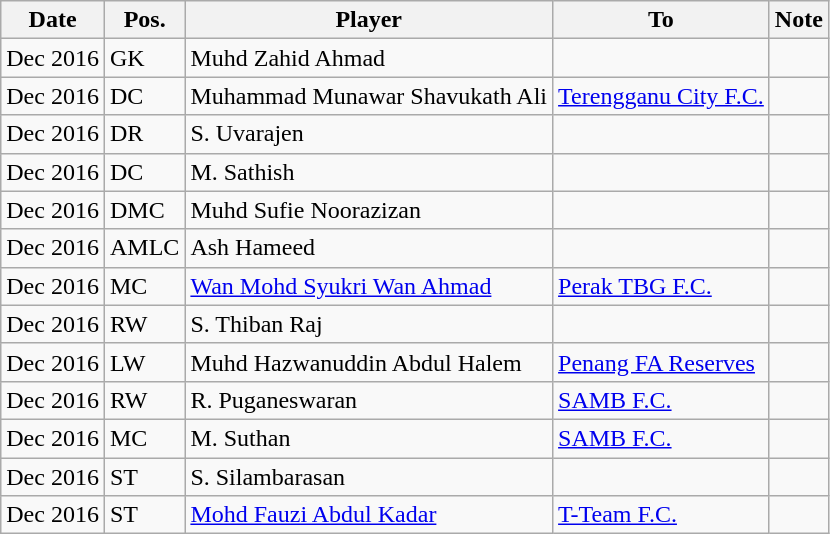<table class="wikitable sortable">
<tr>
<th>Date</th>
<th>Pos.</th>
<th>Player</th>
<th>To</th>
<th>Note</th>
</tr>
<tr>
<td>Dec 2016</td>
<td>GK</td>
<td> Muhd Zahid Ahmad</td>
<td></td>
<td></td>
</tr>
<tr>
<td>Dec 2016</td>
<td>DC</td>
<td> Muhammad Munawar Shavukath Ali</td>
<td> <a href='#'>Terengganu City F.C.</a></td>
<td></td>
</tr>
<tr>
<td>Dec 2016</td>
<td>DR</td>
<td> S. Uvarajen</td>
<td></td>
<td></td>
</tr>
<tr>
<td>Dec 2016</td>
<td>DC</td>
<td> M. Sathish</td>
<td></td>
<td></td>
</tr>
<tr>
<td>Dec 2016</td>
<td>DMC</td>
<td> Muhd Sufie Noorazizan</td>
<td></td>
<td></td>
</tr>
<tr>
<td>Dec 2016</td>
<td>AMLC</td>
<td> Ash Hameed</td>
<td></td>
<td></td>
</tr>
<tr>
<td>Dec 2016</td>
<td>MC</td>
<td> <a href='#'>Wan Mohd Syukri Wan Ahmad</a></td>
<td> <a href='#'>Perak TBG F.C.</a></td>
<td></td>
</tr>
<tr>
<td>Dec 2016</td>
<td>RW</td>
<td> S. Thiban Raj</td>
<td></td>
<td></td>
</tr>
<tr>
<td>Dec 2016</td>
<td>LW</td>
<td> Muhd Hazwanuddin Abdul Halem</td>
<td> <a href='#'>Penang FA Reserves</a></td>
<td></td>
</tr>
<tr>
<td>Dec 2016</td>
<td>RW</td>
<td> R. Puganeswaran</td>
<td> <a href='#'>SAMB F.C.</a></td>
<td></td>
</tr>
<tr>
<td>Dec 2016</td>
<td>MC</td>
<td> M. Suthan</td>
<td> <a href='#'>SAMB F.C.</a></td>
<td></td>
</tr>
<tr>
<td>Dec 2016</td>
<td>ST</td>
<td> S. Silambarasan</td>
<td></td>
<td></td>
</tr>
<tr>
<td>Dec 2016</td>
<td>ST</td>
<td> <a href='#'>Mohd Fauzi Abdul Kadar</a></td>
<td> <a href='#'>T-Team F.C.</a></td>
<td></td>
</tr>
</table>
